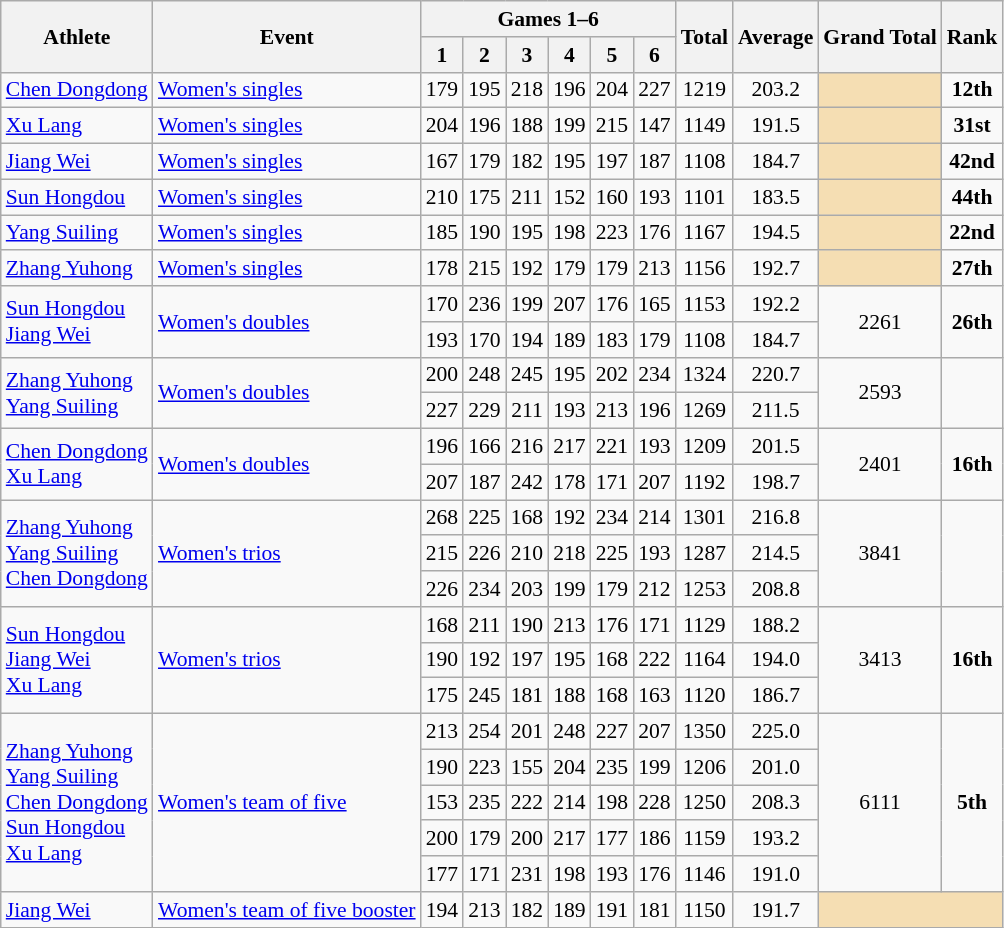<table class="wikitable" style="font-size:90%;">
<tr>
<th rowspan=2>Athlete</th>
<th rowspan=2>Event</th>
<th colspan=6>Games 1–6</th>
<th rowspan=2>Total</th>
<th rowspan=2>Average</th>
<th rowspan=2>Grand Total</th>
<th rowspan=2>Rank</th>
</tr>
<tr>
<th>1</th>
<th>2</th>
<th>3</th>
<th>4</th>
<th>5</th>
<th>6</th>
</tr>
<tr>
<td><a href='#'>Chen Dongdong</a></td>
<td><a href='#'>Women's singles</a></td>
<td align=center>179</td>
<td align=center>195</td>
<td align=center>218</td>
<td align=center>196</td>
<td align=center>204</td>
<td align=center>227</td>
<td align=center>1219</td>
<td align=center>203.2</td>
<td style="text-align:center; background:wheat;"></td>
<td align=center><strong>12th</strong></td>
</tr>
<tr>
<td><a href='#'>Xu Lang</a></td>
<td><a href='#'>Women's singles</a></td>
<td align=center>204</td>
<td align=center>196</td>
<td align=center>188</td>
<td align=center>199</td>
<td align=center>215</td>
<td align=center>147</td>
<td align=center>1149</td>
<td align=center>191.5</td>
<td style="text-align:center; background:wheat;"></td>
<td align=center><strong>31st</strong></td>
</tr>
<tr>
<td><a href='#'>Jiang Wei</a></td>
<td><a href='#'>Women's singles</a></td>
<td align=center>167</td>
<td align=center>179</td>
<td align=center>182</td>
<td align=center>195</td>
<td align=center>197</td>
<td align=center>187</td>
<td align=center>1108</td>
<td align=center>184.7</td>
<td style="text-align:center; background:wheat;"></td>
<td align=center><strong>42nd</strong></td>
</tr>
<tr>
<td><a href='#'>Sun Hongdou</a></td>
<td><a href='#'>Women's singles</a></td>
<td align=center>210</td>
<td align=center>175</td>
<td align=center>211</td>
<td align=center>152</td>
<td align=center>160</td>
<td align=center>193</td>
<td align=center>1101</td>
<td align=center>183.5</td>
<td style="text-align:center; background:wheat;"></td>
<td align=center><strong>44th</strong></td>
</tr>
<tr>
<td><a href='#'>Yang Suiling</a></td>
<td><a href='#'>Women's singles</a></td>
<td align=center>185</td>
<td align=center>190</td>
<td align=center>195</td>
<td align=center>198</td>
<td align=center>223</td>
<td align=center>176</td>
<td align=center>1167</td>
<td align=center>194.5</td>
<td style="text-align:center; background:wheat;"></td>
<td align=center><strong>22nd</strong></td>
</tr>
<tr>
<td><a href='#'>Zhang Yuhong</a></td>
<td><a href='#'>Women's singles</a></td>
<td align=center>178</td>
<td align=center>215</td>
<td align=center>192</td>
<td align=center>179</td>
<td align=center>179</td>
<td align=center>213</td>
<td align=center>1156</td>
<td align=center>192.7</td>
<td style="text-align:center; background:wheat;"></td>
<td align=center><strong>27th</strong></td>
</tr>
<tr>
<td rowspan=2><a href='#'>Sun Hongdou</a><br><a href='#'>Jiang Wei</a></td>
<td rowspan=2><a href='#'>Women's doubles</a></td>
<td align=center>170</td>
<td align=center>236</td>
<td align=center>199</td>
<td align=center>207</td>
<td align=center>176</td>
<td align=center>165</td>
<td align=center>1153</td>
<td align=center>192.2</td>
<td style="text-align:center;" rowspan="2">2261</td>
<td style="text-align:center;" rowspan="2"><strong>26th</strong></td>
</tr>
<tr>
<td align=center>193</td>
<td align=center>170</td>
<td align=center>194</td>
<td align=center>189</td>
<td align=center>183</td>
<td align=center>179</td>
<td align=center>1108</td>
<td align=center>184.7</td>
</tr>
<tr>
<td rowspan=2><a href='#'>Zhang Yuhong</a><br><a href='#'>Yang Suiling</a></td>
<td rowspan=2><a href='#'>Women's doubles</a></td>
<td align=center>200</td>
<td align=center>248</td>
<td align=center>245</td>
<td align=center>195</td>
<td align=center>202</td>
<td align=center>234</td>
<td align=center>1324</td>
<td align=center>220.7</td>
<td style="text-align:center;" rowspan="2">2593</td>
<td style="text-align:center;" rowspan="2"></td>
</tr>
<tr>
<td align=center>227</td>
<td align=center>229</td>
<td align=center>211</td>
<td align=center>193</td>
<td align=center>213</td>
<td align=center>196</td>
<td align=center>1269</td>
<td align=center>211.5</td>
</tr>
<tr>
<td rowspan=2><a href='#'>Chen Dongdong</a><br><a href='#'>Xu Lang</a></td>
<td rowspan=2><a href='#'>Women's doubles</a></td>
<td align=center>196</td>
<td align=center>166</td>
<td align=center>216</td>
<td align=center>217</td>
<td align=center>221</td>
<td align=center>193</td>
<td align=center>1209</td>
<td align=center>201.5</td>
<td style="text-align:center;" rowspan="2">2401</td>
<td style="text-align:center;" rowspan="2"><strong>16th</strong></td>
</tr>
<tr>
<td align=center>207</td>
<td align=center>187</td>
<td align=center>242</td>
<td align=center>178</td>
<td align=center>171</td>
<td align=center>207</td>
<td align=center>1192</td>
<td align=center>198.7</td>
</tr>
<tr>
<td rowspan=3><a href='#'>Zhang Yuhong</a><br><a href='#'>Yang Suiling</a><br><a href='#'>Chen Dongdong</a></td>
<td rowspan=3><a href='#'>Women's trios</a></td>
<td align=center>268</td>
<td align=center>225</td>
<td align=center>168</td>
<td align=center>192</td>
<td align=center>234</td>
<td align=center>214</td>
<td align=center>1301</td>
<td align=center>216.8</td>
<td style="text-align:center;" rowspan="3">3841</td>
<td style="text-align:center;" rowspan="3"></td>
</tr>
<tr>
<td align=center>215</td>
<td align=center>226</td>
<td align=center>210</td>
<td align=center>218</td>
<td align=center>225</td>
<td align=center>193</td>
<td align=center>1287</td>
<td align=center>214.5</td>
</tr>
<tr>
<td align=center>226</td>
<td align=center>234</td>
<td align=center>203</td>
<td align=center>199</td>
<td align=center>179</td>
<td align=center>212</td>
<td align=center>1253</td>
<td align=center>208.8</td>
</tr>
<tr>
<td rowspan=3><a href='#'>Sun Hongdou</a><br><a href='#'>Jiang Wei</a><br><a href='#'>Xu Lang</a></td>
<td rowspan=3><a href='#'>Women's trios</a></td>
<td align=center>168</td>
<td align=center>211</td>
<td align=center>190</td>
<td align=center>213</td>
<td align=center>176</td>
<td align=center>171</td>
<td align=center>1129</td>
<td align=center>188.2</td>
<td style="text-align:center;" rowspan="3">3413</td>
<td style="text-align:center;" rowspan="3"><strong>16th</strong></td>
</tr>
<tr>
<td align=center>190</td>
<td align=center>192</td>
<td align=center>197</td>
<td align=center>195</td>
<td align=center>168</td>
<td align=center>222</td>
<td align=center>1164</td>
<td align=center>194.0</td>
</tr>
<tr>
<td align=center>175</td>
<td align=center>245</td>
<td align=center>181</td>
<td align=center>188</td>
<td align=center>168</td>
<td align=center>163</td>
<td align=center>1120</td>
<td align=center>186.7</td>
</tr>
<tr>
<td rowspan=5><a href='#'>Zhang Yuhong</a><br><a href='#'>Yang Suiling</a><br><a href='#'>Chen Dongdong</a><br><a href='#'>Sun Hongdou</a><br><a href='#'>Xu Lang</a></td>
<td rowspan=5><a href='#'>Women's team of five</a></td>
<td align=center>213</td>
<td align=center>254</td>
<td align=center>201</td>
<td align=center>248</td>
<td align=center>227</td>
<td align=center>207</td>
<td align=center>1350</td>
<td align=center>225.0</td>
<td style="text-align:center;" rowspan="5">6111</td>
<td style="text-align:center;" rowspan="5"><strong>5th</strong></td>
</tr>
<tr>
<td align=center>190</td>
<td align=center>223</td>
<td align=center>155</td>
<td align=center>204</td>
<td align=center>235</td>
<td align=center>199</td>
<td align=center>1206</td>
<td align=center>201.0</td>
</tr>
<tr>
<td align=center>153</td>
<td align=center>235</td>
<td align=center>222</td>
<td align=center>214</td>
<td align=center>198</td>
<td align=center>228</td>
<td align=center>1250</td>
<td align=center>208.3</td>
</tr>
<tr>
<td align=center>200</td>
<td align=center>179</td>
<td align=center>200</td>
<td align=center>217</td>
<td align=center>177</td>
<td align=center>186</td>
<td align=center>1159</td>
<td align=center>193.2</td>
</tr>
<tr>
<td align=center>177</td>
<td align=center>171</td>
<td align=center>231</td>
<td align=center>198</td>
<td align=center>193</td>
<td align=center>176</td>
<td align=center>1146</td>
<td align=center>191.0</td>
</tr>
<tr>
<td><a href='#'>Jiang Wei</a></td>
<td><a href='#'>Women's team of five booster</a></td>
<td align=center>194</td>
<td align=center>213</td>
<td align=center>182</td>
<td align=center>189</td>
<td align=center>191</td>
<td align=center>181</td>
<td align=center>1150</td>
<td align=center>191.7</td>
<td style="text-align:center; background:wheat;" colspan="2"></td>
</tr>
</table>
